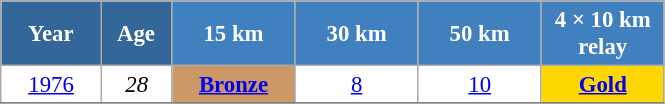<table class="wikitable" style="font-size:95%; text-align:center; border:grey solid 1px; border-collapse:collapse; background:#ffffff;">
<tr>
<th style="background-color:#369; color:white; width:60px;"> Year </th>
<th style="background-color:#369; color:white; width:40px;"> Age </th>
<th style="background-color:#4180be; color:white; width:75px;"> 15 km </th>
<th style="background-color:#4180be; color:white; width:75px;"> 30 km </th>
<th style="background-color:#4180be; color:white; width:75px;"> 50 km </th>
<th style="background-color:#4180be; color:white; width:75px;"> 4 × 10 km <br> relay </th>
</tr>
<tr>
<td><a href='#'>1976</a></td>
<td><em>28</em></td>
<td bgcolor="cc9966"><a href='#'><strong>Bronze</strong></a></td>
<td><a href='#'>8</a></td>
<td><a href='#'>10</a></td>
<td style="background:gold;"><a href='#'><strong>Gold</strong></a></td>
</tr>
<tr>
</tr>
</table>
